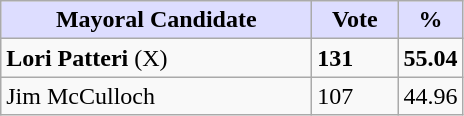<table class="wikitable">
<tr>
<th style="background:#ddf; width:200px;">Mayoral Candidate</th>
<th style="background:#ddf; width:50px;">Vote</th>
<th style="background:#ddf; width:30px;">%</th>
</tr>
<tr>
<td><strong>Lori Patteri</strong> (X)</td>
<td><strong>131</strong></td>
<td><strong>55.04</strong></td>
</tr>
<tr>
<td>Jim McCulloch</td>
<td>107</td>
<td>44.96</td>
</tr>
</table>
